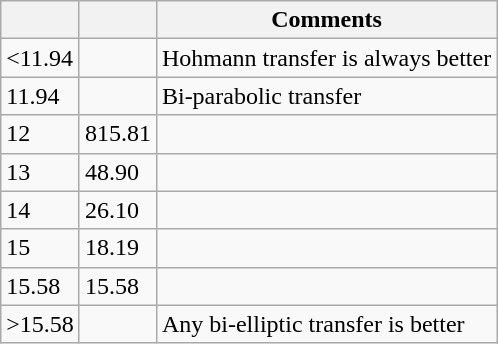<table class="wikitable">
<tr>
<th></th>
<th></th>
<th>Comments</th>
</tr>
<tr>
<td><11.94</td>
<td></td>
<td>Hohmann transfer is always better</td>
</tr>
<tr>
<td>11.94</td>
<td></td>
<td>Bi-parabolic transfer</td>
</tr>
<tr>
<td>12</td>
<td>815.81</td>
<td></td>
</tr>
<tr>
<td>13</td>
<td>48.90</td>
<td></td>
</tr>
<tr>
<td>14</td>
<td>26.10</td>
<td></td>
</tr>
<tr>
<td>15</td>
<td>18.19</td>
<td></td>
</tr>
<tr>
<td>15.58</td>
<td>15.58</td>
<td></td>
</tr>
<tr>
<td>>15.58</td>
<td></td>
<td>Any bi-elliptic transfer is better</td>
</tr>
</table>
